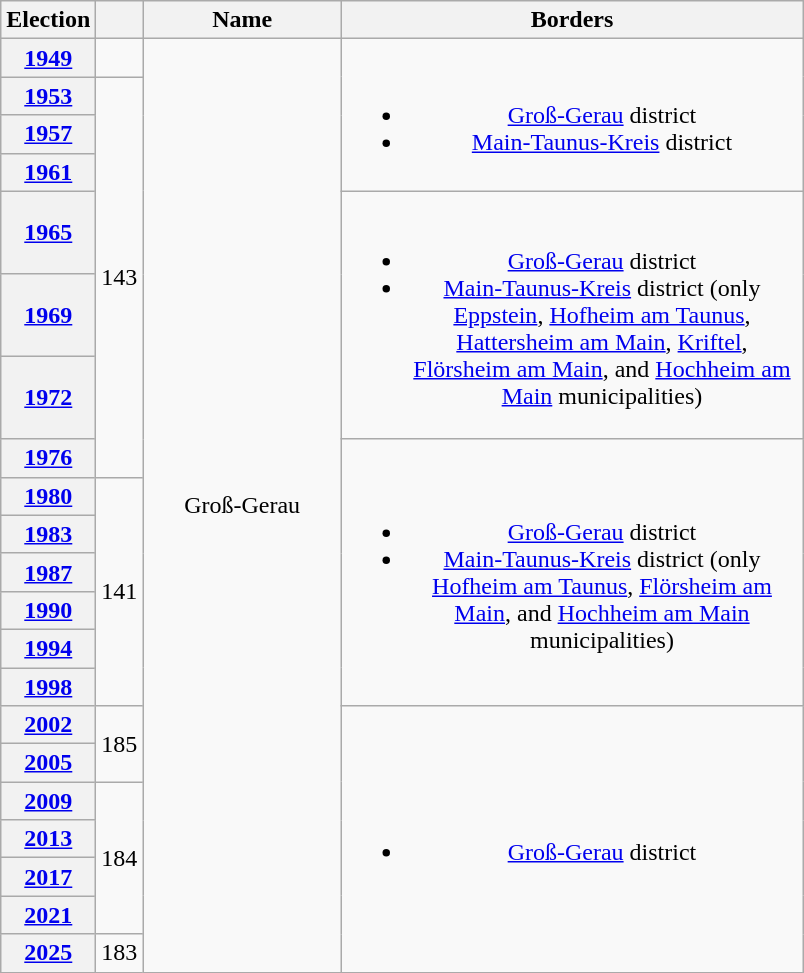<table class=wikitable style="text-align:center">
<tr>
<th>Election</th>
<th></th>
<th width=125px>Name</th>
<th width=300px>Borders</th>
</tr>
<tr>
<th><a href='#'>1949</a></th>
<td></td>
<td rowspan=21>Groß-Gerau</td>
<td rowspan=4><br><ul><li><a href='#'>Groß-Gerau</a> district</li><li><a href='#'>Main-Taunus-Kreis</a> district</li></ul></td>
</tr>
<tr>
<th><a href='#'>1953</a></th>
<td rowspan=7>143</td>
</tr>
<tr>
<th><a href='#'>1957</a></th>
</tr>
<tr>
<th><a href='#'>1961</a></th>
</tr>
<tr>
<th><a href='#'>1965</a></th>
<td rowspan=3><br><ul><li><a href='#'>Groß-Gerau</a> district</li><li><a href='#'>Main-Taunus-Kreis</a> district (only <a href='#'>Eppstein</a>, <a href='#'>Hofheim am Taunus</a>, <a href='#'>Hattersheim am Main</a>, <a href='#'>Kriftel</a>, <a href='#'>Flörsheim am Main</a>, and <a href='#'>Hochheim am Main</a> municipalities)</li></ul></td>
</tr>
<tr>
<th><a href='#'>1969</a></th>
</tr>
<tr>
<th><a href='#'>1972</a></th>
</tr>
<tr>
<th><a href='#'>1976</a></th>
<td rowspan=7><br><ul><li><a href='#'>Groß-Gerau</a> district</li><li><a href='#'>Main-Taunus-Kreis</a> district (only <a href='#'>Hofheim am Taunus</a>, <a href='#'>Flörsheim am Main</a>, and <a href='#'>Hochheim am Main</a> municipalities)</li></ul></td>
</tr>
<tr>
<th><a href='#'>1980</a></th>
<td rowspan=6>141</td>
</tr>
<tr>
<th><a href='#'>1983</a></th>
</tr>
<tr>
<th><a href='#'>1987</a></th>
</tr>
<tr>
<th><a href='#'>1990</a></th>
</tr>
<tr>
<th><a href='#'>1994</a></th>
</tr>
<tr>
<th><a href='#'>1998</a></th>
</tr>
<tr>
<th><a href='#'>2002</a></th>
<td rowspan=2>185</td>
<td rowspan=7><br><ul><li><a href='#'>Groß-Gerau</a> district</li></ul></td>
</tr>
<tr>
<th><a href='#'>2005</a></th>
</tr>
<tr>
<th><a href='#'>2009</a></th>
<td rowspan=4>184</td>
</tr>
<tr>
<th><a href='#'>2013</a></th>
</tr>
<tr>
<th><a href='#'>2017</a></th>
</tr>
<tr>
<th><a href='#'>2021</a></th>
</tr>
<tr>
<th><a href='#'>2025</a></th>
<td>183</td>
</tr>
</table>
